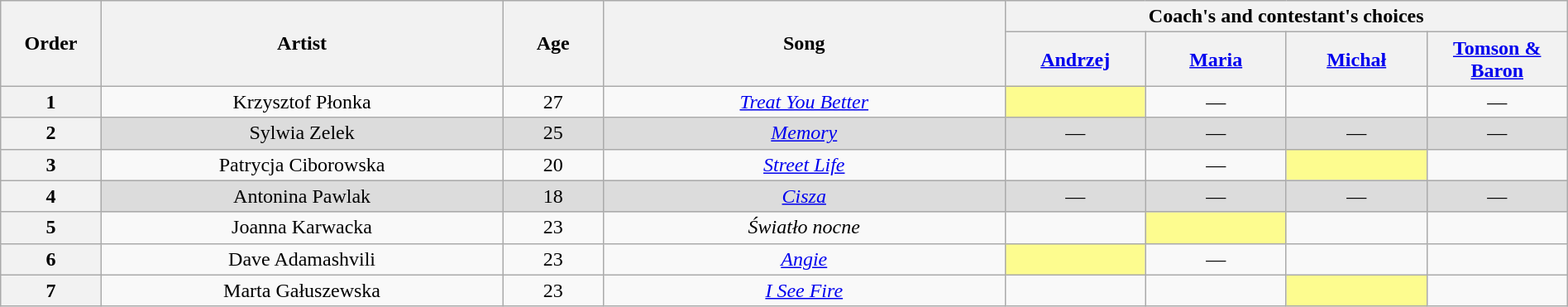<table class="wikitable" style="text-align:center; width:100%;">
<tr>
<th scope="col" rowspan="2" style="width:05%;">Order</th>
<th scope="col" rowspan="2" style="width:20%;">Artist</th>
<th scope="col" rowspan="2" style="width:05%;">Age</th>
<th scope="col" rowspan="2" style="width:20%;">Song</th>
<th colspan="4" scope="col" style="width:32%;">Coach's and contestant's choices</th>
</tr>
<tr>
<th style="width:07%;"><a href='#'>Andrzej</a></th>
<th style="width:07%;"><a href='#'>Maria</a></th>
<th style="width:07%;"><a href='#'>Michał</a></th>
<th style="width:07%;"><a href='#'>Tomson & Baron</a></th>
</tr>
<tr>
<th>1</th>
<td>Krzysztof Płonka</td>
<td>27</td>
<td><em><a href='#'>Treat You Better</a></em></td>
<td style="background:#fdfc8f;"><strong></strong></td>
<td>—</td>
<td><strong></strong></td>
<td>—</td>
</tr>
<tr>
<th>2</th>
<td style="background:#DCDCDC;">Sylwia Zelek</td>
<td style="background:#DCDCDC;">25</td>
<td style="background:#DCDCDC;"><a href='#'><em>Memory</em></a></td>
<td style="background:#DCDCDC;">—</td>
<td style="background:#DCDCDC;">—</td>
<td style="background:#DCDCDC;">—</td>
<td style="background:#DCDCDC;">—</td>
</tr>
<tr>
<th>3</th>
<td>Patrycja Ciborowska</td>
<td>20</td>
<td><a href='#'><em>Street Life</em></a></td>
<td><strong></strong></td>
<td>—</td>
<td style="background:#fdfc8f;"><strong></strong></td>
<td><strong></strong></td>
</tr>
<tr>
<th>4</th>
<td style="background:#DCDCDC;">Antonina Pawlak</td>
<td style="background:#DCDCDC;">18</td>
<td style="background:#DCDCDC;"><a href='#'><em>Cisza</em></a></td>
<td style="background:#DCDCDC;">—</td>
<td style="background:#DCDCDC;">—</td>
<td style="background:#DCDCDC;">—</td>
<td style="background:#DCDCDC;">—</td>
</tr>
<tr>
<th>5</th>
<td>Joanna Karwacka</td>
<td>23</td>
<td><em>Światło nocne</em></td>
<td><strong></strong></td>
<td style="background:#fdfc8f;"><strong></strong></td>
<td><strong></strong></td>
<td><strong></strong></td>
</tr>
<tr>
<th>6</th>
<td>Dave Adamashvili</td>
<td>23</td>
<td><a href='#'><em>Angie</em></a></td>
<td style="background:#fdfc8f;"><strong></strong></td>
<td>—</td>
<td><strong></strong></td>
<td><strong></strong></td>
</tr>
<tr>
<th>7</th>
<td>Marta Gałuszewska</td>
<td>23</td>
<td><em><a href='#'>I See Fire</a></em></td>
<td><strong></strong></td>
<td><strong></strong></td>
<td style="background:#fdfc8f;"><strong></strong></td>
<td><strong></strong></td>
</tr>
</table>
